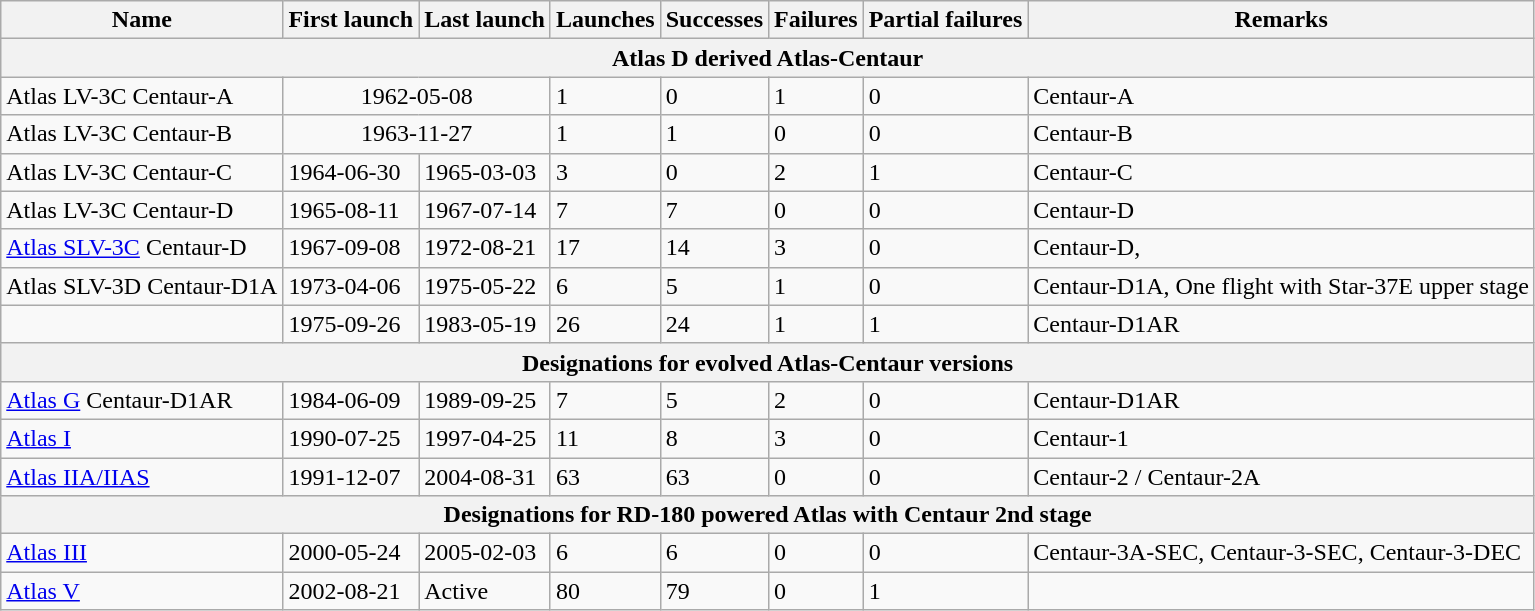<table class="wikitable sortable">
<tr>
<th>Name</th>
<th>First launch</th>
<th>Last launch</th>
<th>Launches</th>
<th>Successes</th>
<th>Failures</th>
<th>Partial failures</th>
<th>Remarks</th>
</tr>
<tr>
<th colspan=8>Atlas D derived Atlas-Centaur</th>
</tr>
<tr>
<td>Atlas LV-3C Centaur-A</td>
<td colspan="2" style="text-align:center;">1962-05-08</td>
<td>1</td>
<td>0</td>
<td>1</td>
<td>0</td>
<td>Centaur-A</td>
</tr>
<tr>
<td>Atlas LV-3C Centaur-B</td>
<td colspan="2" style="text-align:center;">1963-11-27</td>
<td>1</td>
<td>1</td>
<td>0</td>
<td>0</td>
<td>Centaur-B</td>
</tr>
<tr>
<td>Atlas LV-3C Centaur-C</td>
<td>1964-06-30</td>
<td>1965-03-03</td>
<td>3</td>
<td>0</td>
<td>2</td>
<td>1</td>
<td>Centaur-C</td>
</tr>
<tr>
<td>Atlas LV-3C Centaur-D</td>
<td>1965-08-11</td>
<td>1967-07-14</td>
<td>7</td>
<td>7</td>
<td>0</td>
<td>0</td>
<td>Centaur-D</td>
</tr>
<tr>
<td><a href='#'>Atlas SLV-3C</a> Centaur-D</td>
<td>1967-09-08</td>
<td>1972-08-21</td>
<td>17</td>
<td>14</td>
<td>3</td>
<td>0</td>
<td>Centaur-D, </td>
</tr>
<tr>
<td>Atlas SLV-3D Centaur-D1A</td>
<td>1973-04-06</td>
<td>1975-05-22</td>
<td>6</td>
<td>5</td>
<td>1</td>
<td>0</td>
<td>Centaur-D1A, One flight with Star-37E upper stage</td>
</tr>
<tr>
<td></td>
<td>1975-09-26</td>
<td>1983-05-19</td>
<td>26</td>
<td>24</td>
<td>1</td>
<td>1</td>
<td>Centaur-D1AR</td>
</tr>
<tr>
<th colspan=8>Designations for evolved Atlas-Centaur versions</th>
</tr>
<tr>
<td><a href='#'>Atlas G</a> Centaur-D1AR</td>
<td>1984-06-09</td>
<td>1989-09-25</td>
<td>7</td>
<td>5</td>
<td>2</td>
<td>0</td>
<td>Centaur-D1AR</td>
</tr>
<tr>
<td><a href='#'>Atlas I</a></td>
<td>1990-07-25</td>
<td>1997-04-25</td>
<td>11</td>
<td>8</td>
<td>3</td>
<td>0</td>
<td>Centaur-1</td>
</tr>
<tr>
<td><a href='#'>Atlas IIA/IIAS</a></td>
<td>1991-12-07</td>
<td>2004-08-31</td>
<td>63</td>
<td>63</td>
<td>0</td>
<td>0</td>
<td>Centaur-2 / Centaur-2A</td>
</tr>
<tr>
<th colspan=8>Designations for RD-180 powered Atlas with Centaur 2nd stage</th>
</tr>
<tr>
<td><a href='#'>Atlas III</a></td>
<td>2000-05-24</td>
<td>2005-02-03</td>
<td>6</td>
<td>6</td>
<td>0</td>
<td>0</td>
<td>Centaur-3A-SEC, Centaur-3-SEC, Centaur-3-DEC</td>
</tr>
<tr>
<td><a href='#'>Atlas V</a></td>
<td>2002-08-21</td>
<td>Active</td>
<td>80</td>
<td>79</td>
<td>0</td>
<td>1</td>
<td></td>
</tr>
</table>
